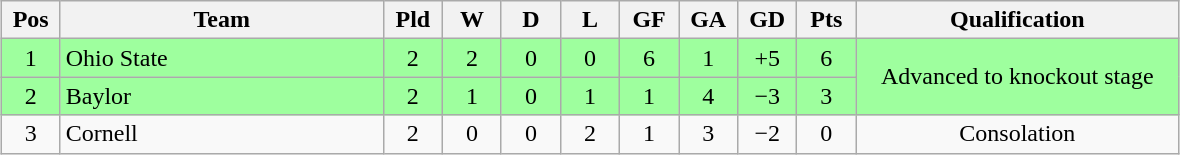<table class="wikitable" style="text-align:center; margin: 1em auto">
<tr>
<th style="width:2em">Pos</th>
<th style="width:13em">Team</th>
<th style="width:2em">Pld</th>
<th style="width:2em">W</th>
<th style="width:2em">D</th>
<th style="width:2em">L</th>
<th style="width:2em">GF</th>
<th style="width:2em">GA</th>
<th style="width:2em">GD</th>
<th style="width:2em">Pts</th>
<th style="width:13em">Qualification</th>
</tr>
<tr bgcolor="#9eff9e">
<td>1</td>
<td style="text-align:left">Ohio State</td>
<td>2</td>
<td>2</td>
<td>0</td>
<td>0</td>
<td>6</td>
<td>1</td>
<td>+5</td>
<td>6</td>
<td rowspan="2">Advanced to knockout stage</td>
</tr>
<tr bgcolor="#9eff9e">
<td>2</td>
<td style="text-align:left">Baylor</td>
<td>2</td>
<td>1</td>
<td>0</td>
<td>1</td>
<td>1</td>
<td>4</td>
<td>−3</td>
<td>3</td>
</tr>
<tr>
<td>3</td>
<td style="text-align:left">Cornell</td>
<td>2</td>
<td>0</td>
<td>0</td>
<td>2</td>
<td>1</td>
<td>3</td>
<td>−2</td>
<td>0</td>
<td>Consolation</td>
</tr>
</table>
